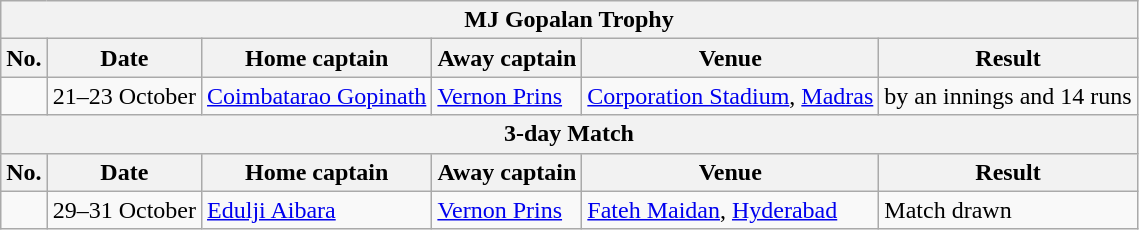<table class="wikitable">
<tr>
<th colspan="9">MJ Gopalan Trophy</th>
</tr>
<tr>
<th>No.</th>
<th>Date</th>
<th>Home captain</th>
<th>Away captain</th>
<th>Venue</th>
<th>Result</th>
</tr>
<tr>
<td></td>
<td>21–23 October</td>
<td><a href='#'>Coimbatarao Gopinath</a></td>
<td><a href='#'>Vernon Prins</a></td>
<td><a href='#'>Corporation Stadium</a>, <a href='#'>Madras</a></td>
<td> by an innings and 14 runs</td>
</tr>
<tr>
<th colspan="9">3-day Match</th>
</tr>
<tr>
<th>No.</th>
<th>Date</th>
<th>Home captain</th>
<th>Away captain</th>
<th>Venue</th>
<th>Result</th>
</tr>
<tr>
<td></td>
<td>29–31 October</td>
<td><a href='#'>Edulji Aibara</a></td>
<td><a href='#'>Vernon Prins</a></td>
<td><a href='#'>Fateh Maidan</a>, <a href='#'>Hyderabad</a></td>
<td>Match drawn</td>
</tr>
</table>
